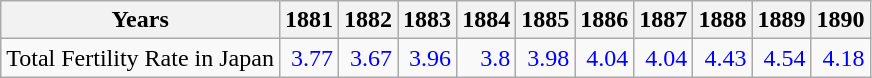<table class="wikitable " style="text-align:right">
<tr>
<th>Years</th>
<th>1881</th>
<th>1882</th>
<th>1883</th>
<th>1884</th>
<th>1885</th>
<th>1886</th>
<th>1887</th>
<th>1888</th>
<th>1889</th>
<th>1890</th>
</tr>
<tr>
<td align="left">Total Fertility Rate in Japan</td>
<td style="text-align:right; color:blue;">3.77</td>
<td style="text-align:right; color:blue;">3.67</td>
<td style="text-align:right; color:blue;">3.96</td>
<td style="text-align:right; color:blue;">3.8</td>
<td style="text-align:right; color:blue;">3.98</td>
<td style="text-align:right; color:blue;">4.04</td>
<td style="text-align:right; color:blue;">4.04</td>
<td style="text-align:right; color:blue;">4.43</td>
<td style="text-align:right; color:blue;">4.54</td>
<td style="text-align:right; color:blue;">4.18</td>
</tr>
</table>
